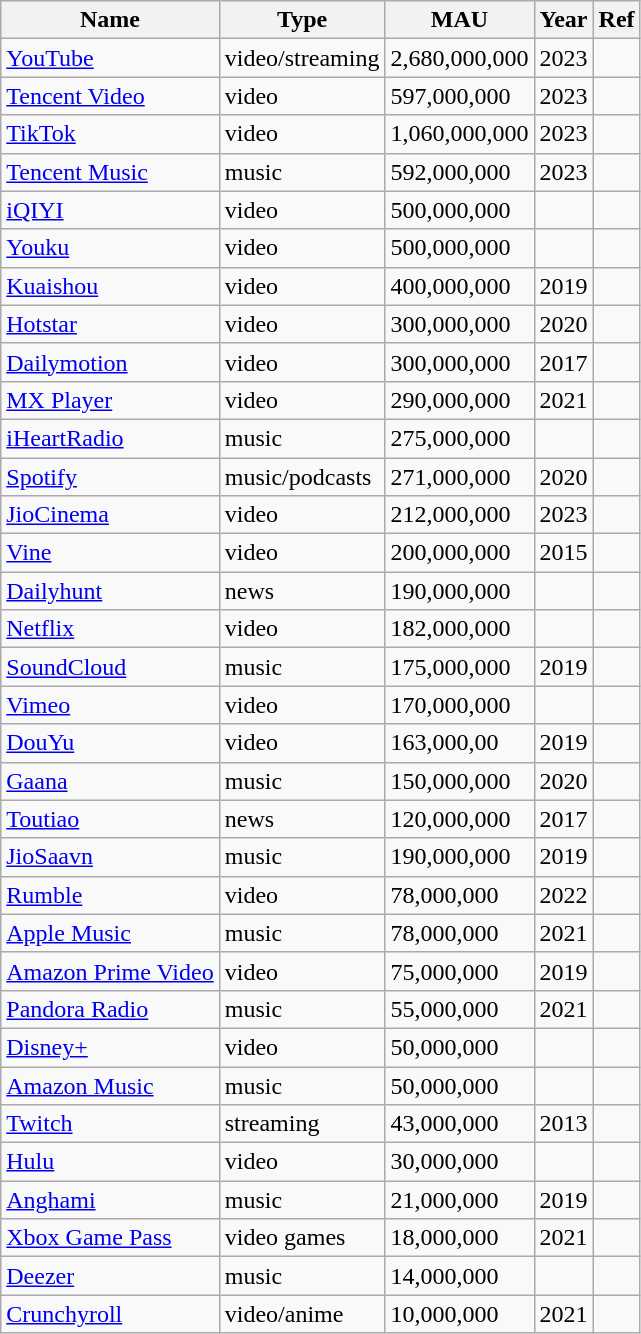<table class="wikitable sortable">
<tr>
<th>Name</th>
<th>Type</th>
<th>MAU</th>
<th>Year</th>
<th>Ref</th>
</tr>
<tr>
<td><a href='#'>YouTube</a></td>
<td>video/streaming</td>
<td>2,680,000,000</td>
<td>2023</td>
<td></td>
</tr>
<tr>
<td><a href='#'>Tencent Video</a></td>
<td>video</td>
<td>597,000,000</td>
<td>2023</td>
<td></td>
</tr>
<tr>
<td><a href='#'>TikTok</a></td>
<td>video</td>
<td>1,060,000,000</td>
<td>2023</td>
<td></td>
</tr>
<tr>
<td><a href='#'>Tencent Music</a></td>
<td>music</td>
<td>592,000,000</td>
<td>2023</td>
<td></td>
</tr>
<tr>
<td><a href='#'>iQIYI</a></td>
<td>video</td>
<td>500,000,000</td>
<td></td>
<td></td>
</tr>
<tr>
<td><a href='#'>Youku</a></td>
<td>video</td>
<td>500,000,000</td>
<td></td>
<td></td>
</tr>
<tr>
<td><a href='#'>Kuaishou</a></td>
<td>video</td>
<td>400,000,000</td>
<td>2019</td>
<td></td>
</tr>
<tr>
<td><a href='#'>Hotstar</a></td>
<td>video</td>
<td>300,000,000</td>
<td>2020</td>
<td></td>
</tr>
<tr>
<td><a href='#'>Dailymotion</a></td>
<td>video</td>
<td>300,000,000</td>
<td>2017</td>
<td></td>
</tr>
<tr>
<td><a href='#'>MX Player</a></td>
<td>video</td>
<td>290,000,000</td>
<td>2021</td>
<td></td>
</tr>
<tr>
<td><a href='#'>iHeartRadio</a></td>
<td>music</td>
<td>275,000,000</td>
<td></td>
<td></td>
</tr>
<tr>
<td><a href='#'>Spotify</a></td>
<td>music/podcasts</td>
<td>271,000,000</td>
<td>2020</td>
<td></td>
</tr>
<tr>
<td><a href='#'>JioCinema</a></td>
<td>video</td>
<td>212,000,000</td>
<td>2023</td>
<td></td>
</tr>
<tr>
<td><a href='#'>Vine</a></td>
<td>video</td>
<td>200,000,000</td>
<td>2015</td>
<td></td>
</tr>
<tr>
<td><a href='#'>Dailyhunt</a></td>
<td>news</td>
<td>190,000,000</td>
<td></td>
<td></td>
</tr>
<tr>
<td><a href='#'>Netflix</a></td>
<td>video</td>
<td>182,000,000</td>
<td></td>
<td></td>
</tr>
<tr>
<td><a href='#'>SoundCloud</a></td>
<td>music</td>
<td>175,000,000</td>
<td>2019</td>
<td></td>
</tr>
<tr>
<td><a href='#'>Vimeo</a></td>
<td>video</td>
<td>170,000,000</td>
<td></td>
<td></td>
</tr>
<tr>
<td><a href='#'>DouYu</a></td>
<td>video</td>
<td>163,000,00</td>
<td>2019</td>
<td></td>
</tr>
<tr>
<td><a href='#'>Gaana</a></td>
<td>music</td>
<td>150,000,000</td>
<td>2020</td>
<td></td>
</tr>
<tr>
<td><a href='#'>Toutiao</a></td>
<td>news</td>
<td>120,000,000</td>
<td>2017</td>
<td></td>
</tr>
<tr>
<td><a href='#'>JioSaavn</a></td>
<td>music</td>
<td>190,000,000</td>
<td>2019</td>
<td></td>
</tr>
<tr>
<td><a href='#'>Rumble</a></td>
<td>video</td>
<td>78,000,000</td>
<td>2022</td>
<td></td>
</tr>
<tr>
<td><a href='#'>Apple Music</a></td>
<td>music</td>
<td>78,000,000</td>
<td>2021</td>
<td></td>
</tr>
<tr>
<td><a href='#'>Amazon Prime Video</a></td>
<td>video</td>
<td>75,000,000</td>
<td>2019</td>
<td></td>
</tr>
<tr>
<td><a href='#'>Pandora Radio</a></td>
<td>music</td>
<td>55,000,000</td>
<td>2021</td>
<td></td>
</tr>
<tr>
<td><a href='#'>Disney+</a></td>
<td>video</td>
<td>50,000,000</td>
<td></td>
<td></td>
</tr>
<tr>
<td><a href='#'>Amazon Music</a></td>
<td>music</td>
<td>50,000,000</td>
<td></td>
<td></td>
</tr>
<tr>
<td><a href='#'>Twitch</a></td>
<td>streaming</td>
<td>43,000,000</td>
<td>2013</td>
<td></td>
</tr>
<tr>
<td><a href='#'>Hulu</a></td>
<td>video</td>
<td>30,000,000</td>
<td></td>
<td></td>
</tr>
<tr>
<td><a href='#'>Anghami</a></td>
<td>music</td>
<td>21,000,000</td>
<td>2019</td>
<td></td>
</tr>
<tr>
<td><a href='#'>Xbox Game Pass</a></td>
<td>video games</td>
<td>18,000,000</td>
<td>2021</td>
<td></td>
</tr>
<tr>
<td><a href='#'>Deezer</a></td>
<td>music</td>
<td>14,000,000</td>
<td></td>
</tr>
<tr>
<td><a href='#'>Crunchyroll</a></td>
<td>video/anime</td>
<td>10,000,000</td>
<td>2021</td>
<td></td>
</tr>
</table>
